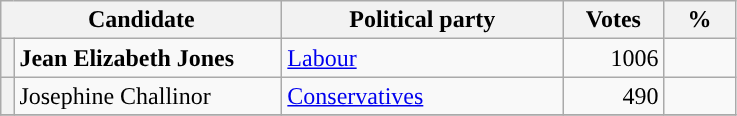<table class="wikitable">
<tr>
<th valign=top colspan="2" style="width: 180px">Candidate</th>
<th valign=top style="width: 180px">Political party</th>
<th valign=top style="width: 60px">Votes</th>
<th valign=top style="width: 40px">%</th>
</tr>
<tr>
<th style="background-color: "></th>
<td><strong>Jean Elizabeth Jones</strong></td>
<td><a href='#'>Labour</a></td>
<td align="right">1006</td>
<td align="right"></td>
</tr>
<tr>
<th style="background-color: "></th>
<td>Josephine Challinor</td>
<td><a href='#'>Conservatives</a></td>
<td align="right">490</td>
<td align="right"></td>
</tr>
<tr>
</tr>
</table>
